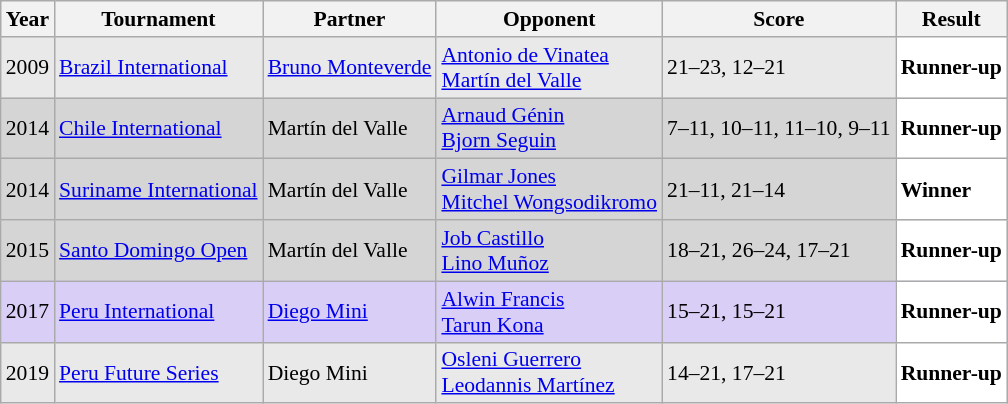<table class="sortable wikitable" style="font-size: 90%;">
<tr>
<th>Year</th>
<th>Tournament</th>
<th>Partner</th>
<th>Opponent</th>
<th>Score</th>
<th>Result</th>
</tr>
<tr style="background:#E9E9E9">
<td align="center">2009</td>
<td align="left"><a href='#'>Brazil International</a></td>
<td align="left"> <a href='#'>Bruno Monteverde</a></td>
<td align="left"> <a href='#'>Antonio de Vinatea</a><br> <a href='#'>Martín del Valle</a></td>
<td align="left">21–23, 12–21</td>
<td style="text-align:left; background:white"> <strong>Runner-up</strong></td>
</tr>
<tr style="background:#D5D5D5">
<td align="center">2014</td>
<td align="left"><a href='#'>Chile International</a></td>
<td align="left"> Martín del Valle</td>
<td align="left"> <a href='#'>Arnaud Génin</a><br> <a href='#'>Bjorn Seguin</a></td>
<td align="left">7–11, 10–11, 11–10, 9–11</td>
<td style="text-align:left; background:white"> <strong>Runner-up</strong></td>
</tr>
<tr style="background:#D5D5D5">
<td align="center">2014</td>
<td align="left"><a href='#'>Suriname International</a></td>
<td align="left"> Martín del Valle</td>
<td align="left"> <a href='#'>Gilmar Jones</a><br> <a href='#'>Mitchel Wongsodikromo</a></td>
<td align="left">21–11, 21–14</td>
<td style="text-align:left; background:white"> <strong>Winner</strong></td>
</tr>
<tr style="background:#D5D5D5">
<td align="center">2015</td>
<td align="left"><a href='#'>Santo Domingo Open</a></td>
<td align="left"> Martín del Valle</td>
<td align="left"> <a href='#'>Job Castillo</a><br> <a href='#'>Lino Muñoz</a></td>
<td align="left">18–21, 26–24, 17–21</td>
<td style="text-align:left; background:white"> <strong>Runner-up</strong></td>
</tr>
<tr style="background:#D8CEF6">
<td align="center">2017</td>
<td align="left"><a href='#'>Peru International</a></td>
<td align="left"> <a href='#'>Diego Mini</a></td>
<td align="left"> <a href='#'>Alwin Francis</a><br> <a href='#'>Tarun Kona</a></td>
<td align="left">15–21, 15–21</td>
<td style="text-align:left; background:white"> <strong>Runner-up</strong></td>
</tr>
<tr style="background:#E9E9E9">
<td align="center">2019</td>
<td align="left"><a href='#'>Peru Future Series</a></td>
<td align="left"> Diego Mini</td>
<td align="left"> <a href='#'>Osleni Guerrero</a><br> <a href='#'>Leodannis Martínez</a></td>
<td align="left">14–21, 17–21</td>
<td style="text-align:left; background:white"> <strong>Runner-up</strong></td>
</tr>
</table>
